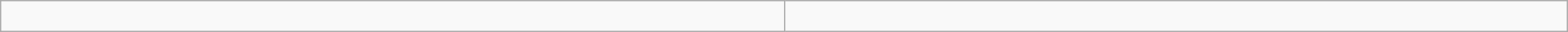<table class="wikitable" style="width:100%;">
<tr>
<td style="width:50%; vertical-align:top;"><br></td>
<td style="width:50%; vertical-align:top;"><br></td>
</tr>
</table>
